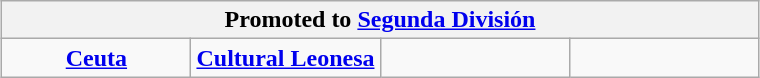<table class="wikitable" style="text-align: center; margin: 0 auto;">
<tr>
<th colspan="4">Promoted to <a href='#'>Segunda División</a></th>
</tr>
<tr>
<td width=25%><strong><a href='#'>Ceuta</a></strong><br></td>
<td width=25%><strong><a href='#'>Cultural Leonesa</a></strong><br></td>
<td width=25%></td>
<td width=25%></td>
</tr>
</table>
